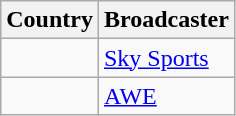<table class="wikitable">
<tr>
<th align=center>Country</th>
<th align=center>Broadcaster</th>
</tr>
<tr>
<td></td>
<td><a href='#'>Sky Sports</a></td>
</tr>
<tr>
<td></td>
<td><a href='#'>AWE</a></td>
</tr>
</table>
